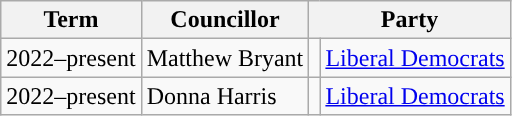<table class="wikitable">
<tr>
<th>Term</th>
<th>Councillor</th>
<th colspan="2">Party</th>
</tr>
<tr>
<td>2022–present</td>
<td>Matthew Bryant</td>
<td rowspan="1;" style="background-color: "></td>
<td><a href='#'>Liberal Democrats</a></td>
</tr>
<tr>
<td>2022–present</td>
<td>Donna Harris</td>
<td rowspan="1;" style="background-color: "></td>
<td><a href='#'>Liberal Democrats</a></td>
</tr>
</table>
